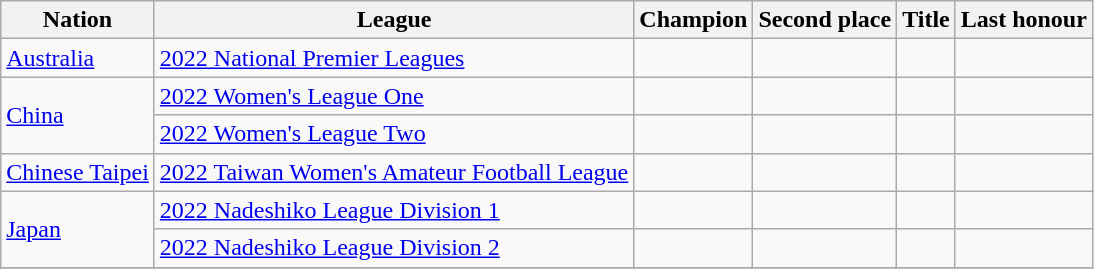<table class="wikitable sortable">
<tr>
<th>Nation</th>
<th>League</th>
<th>Champion</th>
<th>Second place</th>
<th data-sort-type="number">Title</th>
<th>Last honour</th>
</tr>
<tr>
<td> <a href='#'>Australia</a></td>
<td><a href='#'>2022 National Premier Leagues</a></td>
<td></td>
<td></td>
<td></td>
<td></td>
</tr>
<tr>
<td align=left rowspan=2> <a href='#'>China</a></td>
<td><a href='#'>2022 Women's League One</a></td>
<td></td>
<td></td>
<td></td>
<td></td>
</tr>
<tr>
<td><a href='#'>2022 Women's League Two</a></td>
<td></td>
<td></td>
<td></td>
<td></td>
</tr>
<tr>
<td> <a href='#'>Chinese Taipei</a></td>
<td><a href='#'>2022 Taiwan Women's Amateur Football League</a></td>
<td></td>
<td></td>
<td></td>
<td></td>
</tr>
<tr>
<td align=left rowspan=2> <a href='#'>Japan</a></td>
<td><a href='#'>2022 Nadeshiko League Division 1</a></td>
<td></td>
<td></td>
<td></td>
<td></td>
</tr>
<tr>
<td><a href='#'>2022 Nadeshiko League Division 2</a></td>
<td></td>
<td></td>
<td></td>
<td></td>
</tr>
<tr>
</tr>
</table>
